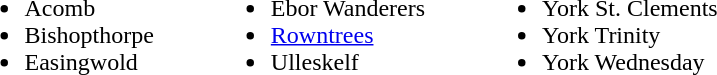<table>
<tr>
<td width="10"> </td>
<td valign="top"><br><ul><li>Acomb</li><li>Bishopthorpe</li><li>Easingwold</li></ul></td>
<td width="30"> </td>
<td valign="top"><br><ul><li>Ebor Wanderers</li><li><a href='#'>Rowntrees</a></li><li>Ulleskelf</li></ul></td>
<td width="30"> </td>
<td valign="top"><br><ul><li>York St. Clements</li><li>York Trinity</li><li>York Wednesday</li></ul></td>
</tr>
</table>
